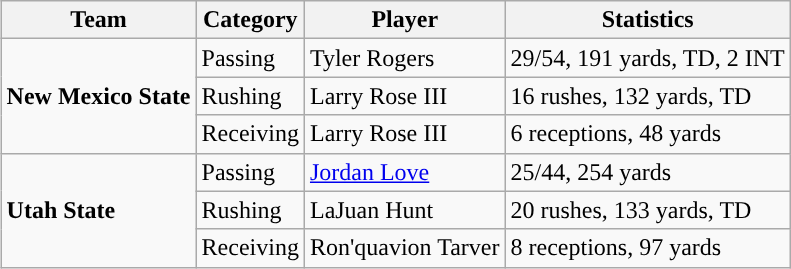<table class="wikitable" style="float: right;">
<tr>
<th>Team</th>
<th>Category</th>
<th>Player</th>
<th>Statistics</th>
</tr>
<tr>
<td rowspan=3><strong>New Mexico State</strong></td>
<td>Passing</td>
<td>Tyler Rogers</td>
<td>29/54, 191 yards, TD, 2 INT</td>
</tr>
<tr>
<td>Rushing</td>
<td>Larry Rose III</td>
<td>16 rushes, 132 yards, TD</td>
</tr>
<tr>
<td>Receiving</td>
<td>Larry Rose III</td>
<td>6 receptions, 48 yards</td>
</tr>
<tr>
<td rowspan=3><strong>Utah State</strong></td>
<td>Passing</td>
<td><a href='#'>Jordan Love</a></td>
<td>25/44, 254 yards</td>
</tr>
<tr>
<td>Rushing</td>
<td>LaJuan Hunt</td>
<td>20 rushes, 133 yards, TD</td>
</tr>
<tr>
<td>Receiving</td>
<td>Ron'quavion Tarver</td>
<td>8 receptions, 97 yards</td>
</tr>
</table>
